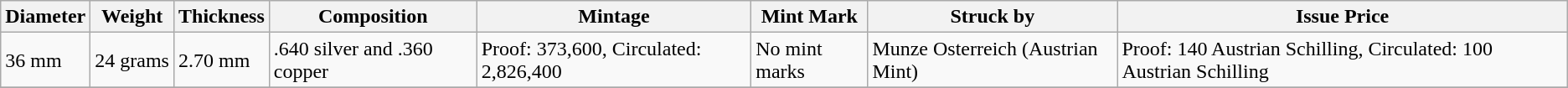<table class="wikitable">
<tr>
<th>Diameter</th>
<th>Weight</th>
<th>Thickness</th>
<th>Composition</th>
<th>Mintage</th>
<th>Mint Mark</th>
<th>Struck by</th>
<th>Issue Price</th>
</tr>
<tr>
<td>36 mm</td>
<td>24 grams</td>
<td>2.70 mm</td>
<td>.640 silver and .360 copper</td>
<td>Proof: 373,600, Circulated: 2,826,400</td>
<td>No mint marks</td>
<td>Munze Osterreich (Austrian Mint)</td>
<td>Proof: 140 Austrian Schilling, Circulated: 100 Austrian Schilling</td>
</tr>
<tr>
</tr>
</table>
